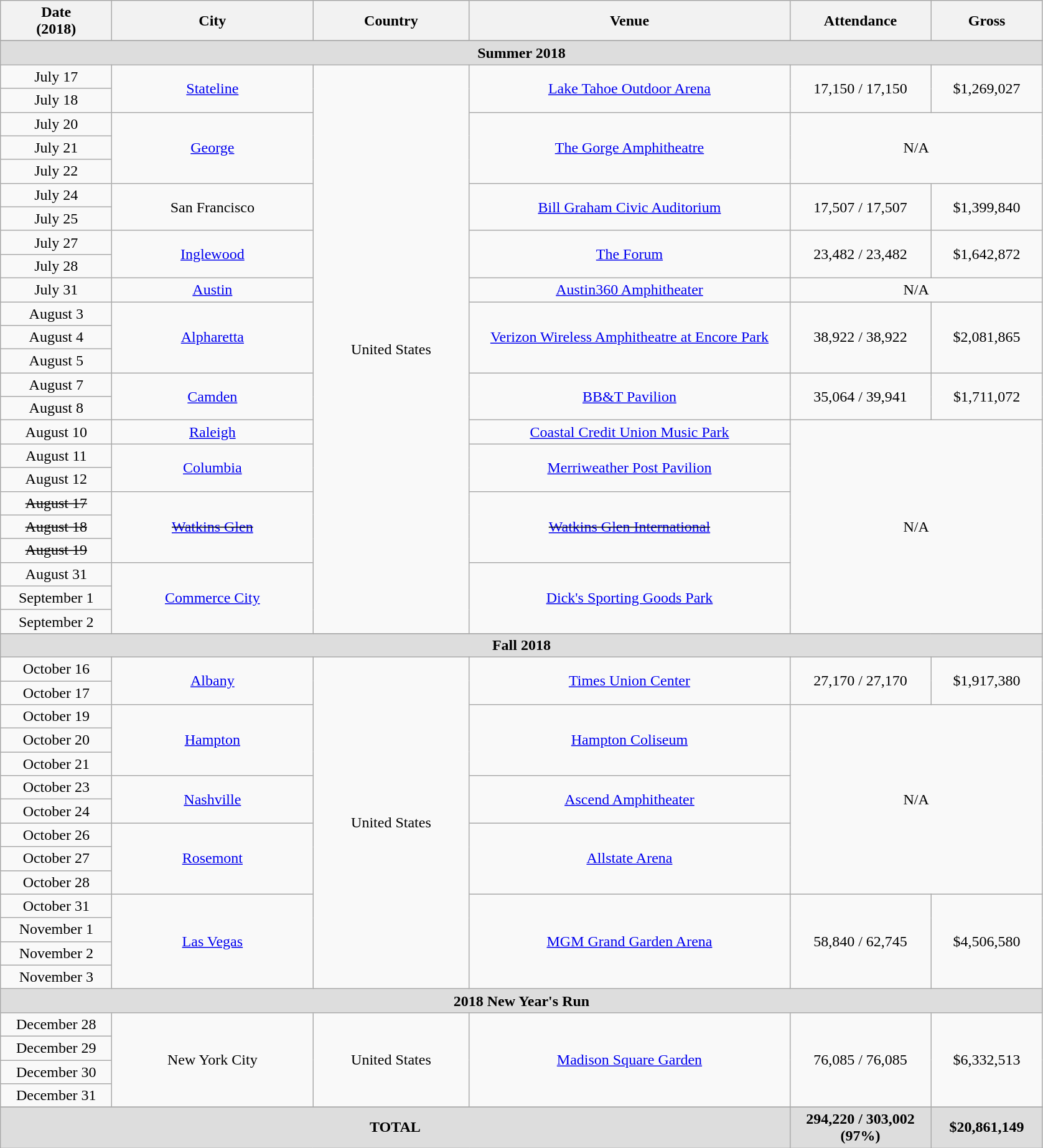<table class="wikitable plainrowheaders" style="text-align:center;">
<tr>
<th scope="col" style="width:7em;">Date<br>(2018)</th>
<th scope="col" style="width:13em;">City</th>
<th scope="col" style="width:10em;">Country</th>
<th scope="col" style="width:21em;">Venue</th>
<th scope="col" style="width:9em;">Attendance</th>
<th scope="col" style="width:7em;">Gross</th>
</tr>
<tr>
</tr>
<tr style="background:#ddd;">
<td colspan="6" style="text-align:center;"><strong>Summer 2018</strong></td>
</tr>
<tr>
<td>July 17</td>
<td rowspan="2"><a href='#'>Stateline</a></td>
<td rowspan="24">United States</td>
<td rowspan="2"><a href='#'>Lake Tahoe Outdoor Arena</a></td>
<td rowspan="2">17,150 / 17,150</td>
<td rowspan="2">$1,269,027</td>
</tr>
<tr>
<td>July 18</td>
</tr>
<tr>
<td>July 20</td>
<td rowspan="3"><a href='#'>George</a></td>
<td rowspan="3"><a href='#'>The Gorge Amphitheatre</a></td>
<td colspan="2" rowspan="3">N/A</td>
</tr>
<tr>
<td>July 21</td>
</tr>
<tr>
<td>July 22</td>
</tr>
<tr>
<td>July 24</td>
<td rowspan="2">San Francisco</td>
<td rowspan="2"><a href='#'>Bill Graham Civic Auditorium</a></td>
<td rowspan="2">17,507 / 17,507</td>
<td rowspan="2">$1,399,840</td>
</tr>
<tr>
<td>July 25</td>
</tr>
<tr>
<td>July 27</td>
<td rowspan="2"><a href='#'>Inglewood</a></td>
<td rowspan="2"><a href='#'>The Forum</a></td>
<td rowspan="2">23,482 / 23,482</td>
<td rowspan="2">$1,642,872</td>
</tr>
<tr>
<td>July 28</td>
</tr>
<tr>
<td>July 31</td>
<td><a href='#'>Austin</a></td>
<td><a href='#'>Austin360 Amphitheater</a></td>
<td colspan="2">N/A</td>
</tr>
<tr>
<td>August 3</td>
<td rowspan="3"><a href='#'>Alpharetta</a></td>
<td rowspan="3"><a href='#'>Verizon Wireless Amphitheatre at Encore Park</a></td>
<td rowspan="3">38,922 / 38,922</td>
<td rowspan="3">$2,081,865</td>
</tr>
<tr>
<td>August 4</td>
</tr>
<tr>
<td>August 5</td>
</tr>
<tr>
<td>August 7</td>
<td rowspan="2"><a href='#'>Camden</a></td>
<td rowspan="2"><a href='#'>BB&T Pavilion</a></td>
<td rowspan="2">35,064 / 39,941</td>
<td rowspan="2">$1,711,072</td>
</tr>
<tr>
<td>August 8</td>
</tr>
<tr>
<td>August 10</td>
<td><a href='#'>Raleigh</a></td>
<td><a href='#'>Coastal Credit Union Music Park</a></td>
<td colspan="2" rowspan="9">N/A</td>
</tr>
<tr>
<td>August 11</td>
<td rowspan="2"><a href='#'>Columbia</a></td>
<td rowspan="2"><a href='#'>Merriweather Post Pavilion</a></td>
</tr>
<tr>
<td>August 12</td>
</tr>
<tr>
<td><s>August 17</s></td>
<td rowspan="3"><s><a href='#'>Watkins Glen</a></s></td>
<td rowspan="3"><s><a href='#'>Watkins Glen International</a></s></td>
</tr>
<tr>
<td><s>August 18</s></td>
</tr>
<tr>
<td><s>August 19</s></td>
</tr>
<tr>
<td>August 31</td>
<td rowspan="3"><a href='#'>Commerce City</a></td>
<td rowspan="3"><a href='#'>Dick's Sporting Goods Park</a></td>
</tr>
<tr>
<td>September 1</td>
</tr>
<tr>
<td>September 2</td>
</tr>
<tr>
</tr>
<tr style="background:#ddd;">
<td colspan="6" style="text-align:center;"><strong>Fall 2018</strong></td>
</tr>
<tr>
<td>October 16</td>
<td rowspan="2"><a href='#'>Albany</a></td>
<td rowspan="14">United States</td>
<td rowspan="2"><a href='#'>Times Union Center</a></td>
<td rowspan="2">27,170 / 27,170</td>
<td rowspan="2">$1,917,380</td>
</tr>
<tr>
<td>October 17</td>
</tr>
<tr>
<td>October 19</td>
<td rowspan="3"><a href='#'>Hampton</a></td>
<td rowspan="3"><a href='#'>Hampton Coliseum</a></td>
<td colspan="2" rowspan="8">N/A</td>
</tr>
<tr>
<td>October 20</td>
</tr>
<tr>
<td>October 21</td>
</tr>
<tr>
<td>October 23</td>
<td rowspan="2"><a href='#'>Nashville</a></td>
<td rowspan="2"><a href='#'>Ascend Amphitheater</a></td>
</tr>
<tr>
<td>October 24</td>
</tr>
<tr>
<td>October 26</td>
<td rowspan="3"><a href='#'>Rosemont</a></td>
<td rowspan="3"><a href='#'>Allstate Arena</a></td>
</tr>
<tr>
<td>October 27</td>
</tr>
<tr>
<td>October 28</td>
</tr>
<tr>
<td>October 31</td>
<td rowspan="4"><a href='#'>Las Vegas</a></td>
<td rowspan="4"><a href='#'>MGM Grand Garden Arena</a></td>
<td rowspan="4">58,840 / 62,745</td>
<td rowspan="4">$4,506,580</td>
</tr>
<tr>
<td>November 1</td>
</tr>
<tr>
<td>November 2</td>
</tr>
<tr>
<td>November 3</td>
</tr>
<tr style="background:#ddd;">
<td colspan="6" style="text-align:center;"><strong>2018 New Year's Run</strong></td>
</tr>
<tr>
<td>December 28</td>
<td rowspan="4">New York City</td>
<td rowspan="4">United States</td>
<td rowspan="4"><a href='#'>Madison Square Garden</a></td>
<td rowspan="4">76,085 / 76,085</td>
<td rowspan="4">$6,332,513</td>
</tr>
<tr>
<td>December 29</td>
</tr>
<tr>
<td>December 30</td>
</tr>
<tr>
<td>December 31</td>
</tr>
<tr>
</tr>
<tr style="background:#ddd;">
<td colspan="4"><strong>TOTAL</strong></td>
<td><strong>294,220 / 303,002 (97%)</strong></td>
<td><strong>$20,861,149</strong></td>
</tr>
</table>
